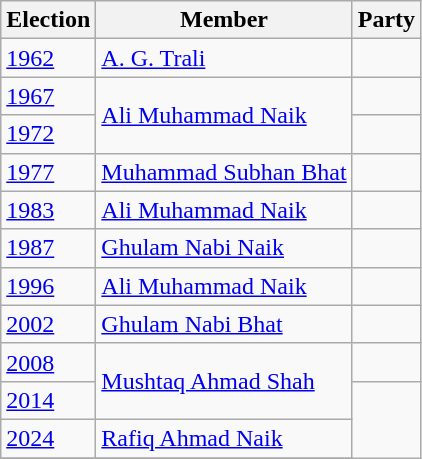<table class="wikitable sortable">
<tr>
<th>Election</th>
<th>Member</th>
<th colspan=2>Party</th>
</tr>
<tr>
<td><a href='#'>1962</a></td>
<td><a href='#'>A. G. Trali</a></td>
<td></td>
</tr>
<tr>
<td><a href='#'>1967</a></td>
<td rowspan=2><a href='#'>Ali Muhammad Naik</a></td>
<td></td>
</tr>
<tr>
<td><a href='#'>1972</a></td>
</tr>
<tr>
<td><a href='#'>1977</a></td>
<td><a href='#'>Muhammad Subhan Bhat</a></td>
<td></td>
</tr>
<tr>
<td><a href='#'>1983</a></td>
<td><a href='#'>Ali Muhammad Naik</a></td>
<td></td>
</tr>
<tr>
<td><a href='#'>1987</a></td>
<td><a href='#'>Ghulam Nabi Naik</a></td>
<td></td>
</tr>
<tr>
<td><a href='#'>1996</a></td>
<td><a href='#'>Ali Muhammad Naik</a></td>
<td></td>
</tr>
<tr>
<td><a href='#'>2002</a></td>
<td><a href='#'>Ghulam Nabi Bhat</a></td>
</tr>
<tr>
<td><a href='#'>2008</a></td>
<td rowspan=2Z><a href='#'>Mushtaq Ahmad Shah</a></td>
<td></td>
</tr>
<tr>
<td><a href='#'>2014</a></td>
</tr>
<tr>
<td><a href='#'>2024</a></td>
<td><a href='#'>Rafiq Ahmad Naik</a></td>
</tr>
<tr>
</tr>
</table>
